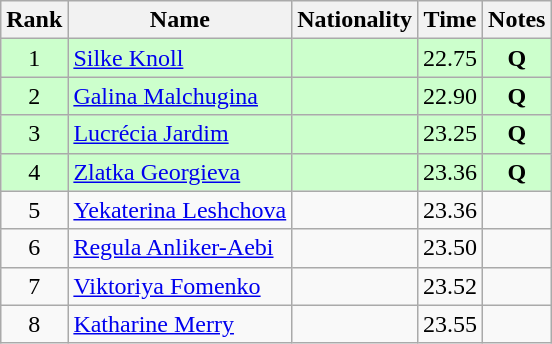<table class="wikitable sortable" style="text-align:center">
<tr>
<th>Rank</th>
<th>Name</th>
<th>Nationality</th>
<th>Time</th>
<th>Notes</th>
</tr>
<tr bgcolor=ccffcc>
<td>1</td>
<td align=left><a href='#'>Silke Knoll</a></td>
<td align=left></td>
<td>22.75</td>
<td><strong>Q</strong></td>
</tr>
<tr bgcolor=ccffcc>
<td>2</td>
<td align=left><a href='#'>Galina Malchugina</a></td>
<td align=left></td>
<td>22.90</td>
<td><strong>Q</strong></td>
</tr>
<tr bgcolor=ccffcc>
<td>3</td>
<td align=left><a href='#'>Lucrécia Jardim</a></td>
<td align=left></td>
<td>23.25</td>
<td><strong>Q</strong></td>
</tr>
<tr bgcolor=ccffcc>
<td>4</td>
<td align=left><a href='#'>Zlatka Georgieva</a></td>
<td align=left></td>
<td>23.36</td>
<td><strong>Q</strong></td>
</tr>
<tr>
<td>5</td>
<td align=left><a href='#'>Yekaterina Leshchova</a></td>
<td align=left></td>
<td>23.36</td>
<td></td>
</tr>
<tr>
<td>6</td>
<td align=left><a href='#'>Regula Anliker-Aebi</a></td>
<td align=left></td>
<td>23.50</td>
<td></td>
</tr>
<tr>
<td>7</td>
<td align=left><a href='#'>Viktoriya Fomenko</a></td>
<td align=left></td>
<td>23.52</td>
<td></td>
</tr>
<tr>
<td>8</td>
<td align=left><a href='#'>Katharine Merry</a></td>
<td align=left></td>
<td>23.55</td>
<td></td>
</tr>
</table>
